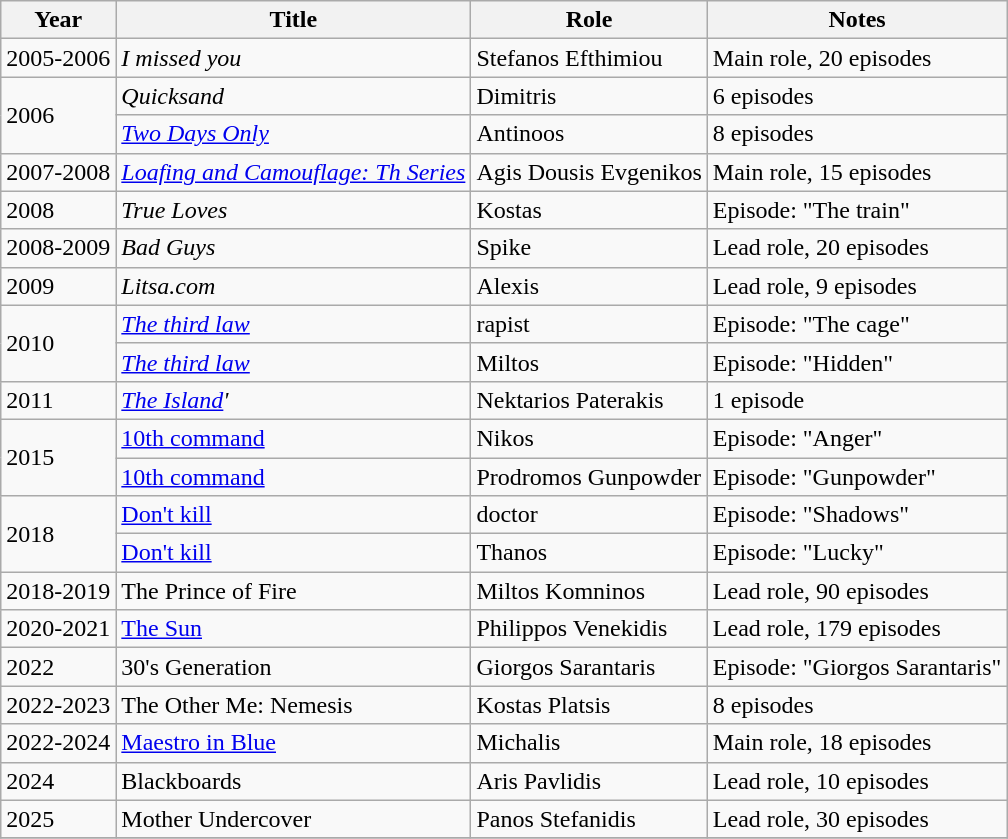<table class="wikitable sortable">
<tr>
<th>Year</th>
<th>Title</th>
<th>Role</th>
<th class="unsortable">Notes</th>
</tr>
<tr>
<td>2005-2006</td>
<td><em>I missed you</em></td>
<td>Stefanos Efthimiou</td>
<td>Main role, 20 episodes</td>
</tr>
<tr>
<td rowspan="2">2006</td>
<td><em>Quicksand</em></td>
<td>Dimitris</td>
<td>6 episodes</td>
</tr>
<tr>
<td><em><a href='#'>Two Days Only</a></em></td>
<td>Antinoos</td>
<td>8 episodes</td>
</tr>
<tr>
<td>2007-2008</td>
<td><em><a href='#'>Loafing and Camouflage: Th Series</a></em></td>
<td>Agis Dousis Evgenikos</td>
<td>Main role, 15 episodes</td>
</tr>
<tr>
<td>2008</td>
<td><em>True Loves</em></td>
<td>Kostas</td>
<td>Episode: "The train"</td>
</tr>
<tr>
<td>2008-2009</td>
<td><em>Bad Guys</em></td>
<td>Spike</td>
<td>Lead role, 20 episodes</td>
</tr>
<tr>
<td>2009</td>
<td><em>Litsa.com</em></td>
<td>Alexis</td>
<td>Lead role, 9 episodes</td>
</tr>
<tr>
<td rowspan="2">2010</td>
<td><em><a href='#'>The third law</a></em></td>
<td>rapist</td>
<td>Episode: "The cage"</td>
</tr>
<tr>
<td><em><a href='#'>The third law</a></em></td>
<td>Miltos</td>
<td>Episode: "Hidden"</td>
</tr>
<tr>
<td>2011</td>
<td><em><a href='#'>The Island</a>'</td>
<td>Nektarios Paterakis</td>
<td>1 episode</td>
</tr>
<tr>
<td rowspan="2">2015</td>
<td></em><a href='#'>10th command</a><em></td>
<td>Nikos</td>
<td>Episode: "Anger"</td>
</tr>
<tr>
<td></em><a href='#'>10th command</a><em></td>
<td>Prodromos Gunpowder</td>
<td>Episode: "Gunpowder"</td>
</tr>
<tr>
<td rowspan="2">2018</td>
<td></em><a href='#'>Don't kill</a><em></td>
<td>doctor</td>
<td>Episode: "Shadows"</td>
</tr>
<tr>
<td></em><a href='#'>Don't kill</a><em></td>
<td>Thanos</td>
<td>Episode: "Lucky"</td>
</tr>
<tr>
<td>2018-2019</td>
<td></em>The Prince of Fire<em></td>
<td>Miltos Komninos</td>
<td>Lead role, 90 episodes</td>
</tr>
<tr>
<td>2020-2021</td>
<td></em><a href='#'>The Sun</a><em></td>
<td>Philippos Venekidis</td>
<td>Lead role, 179 episodes</td>
</tr>
<tr>
<td>2022</td>
<td></em>30's Generation<em></td>
<td>Giorgos Sarantaris</td>
<td>Episode: "Giorgos Sarantaris"</td>
</tr>
<tr>
<td>2022-2023</td>
<td></em>The Other Me: Nemesis<em></td>
<td>Kostas Platsis</td>
<td>8 episodes</td>
</tr>
<tr>
<td>2022-2024</td>
<td></em><a href='#'>Maestro in Blue</a><em></td>
<td>Michalis</td>
<td>Main role, 18 episodes</td>
</tr>
<tr>
<td>2024</td>
<td></em>Blackboards<em></td>
<td>Aris Pavlidis</td>
<td>Lead role, 10 episodes</td>
</tr>
<tr>
<td>2025</td>
<td></em>Mother Undercover<em></td>
<td>Panos Stefanidis</td>
<td>Lead role, 30 episodes</td>
</tr>
<tr>
</tr>
</table>
